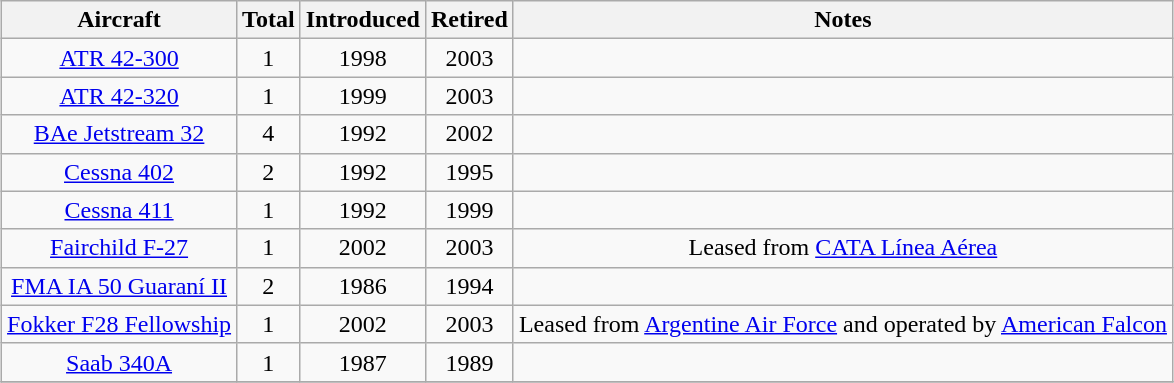<table class="wikitable" style="margin:0.5em auto; text-align:center">
<tr>
<th>Aircraft</th>
<th>Total</th>
<th>Introduced</th>
<th>Retired</th>
<th>Notes</th>
</tr>
<tr>
<td><a href='#'>ATR 42-300</a></td>
<td>1</td>
<td>1998</td>
<td>2003</td>
<td></td>
</tr>
<tr>
<td><a href='#'>ATR 42-320</a></td>
<td>1</td>
<td>1999</td>
<td>2003</td>
<td></td>
</tr>
<tr>
<td><a href='#'>BAe Jetstream 32</a></td>
<td>4</td>
<td>1992</td>
<td>2002</td>
</tr>
<tr>
<td><a href='#'>Cessna 402</a></td>
<td>2</td>
<td>1992</td>
<td>1995</td>
<td></td>
</tr>
<tr>
<td><a href='#'>Cessna 411</a></td>
<td>1</td>
<td>1992</td>
<td>1999</td>
<td></td>
</tr>
<tr>
<td><a href='#'>Fairchild F-27</a></td>
<td>1</td>
<td>2002</td>
<td>2003</td>
<td>Leased from <a href='#'>CATA Línea Aérea</a></td>
</tr>
<tr>
<td><a href='#'>FMA IA 50 Guaraní II</a></td>
<td>2</td>
<td>1986</td>
<td>1994</td>
<td></td>
</tr>
<tr>
<td><a href='#'>Fokker F28 Fellowship</a></td>
<td>1</td>
<td>2002</td>
<td>2003</td>
<td>Leased from <a href='#'>Argentine Air Force</a> and operated by <a href='#'>American Falcon</a></td>
</tr>
<tr>
<td><a href='#'>Saab 340A</a></td>
<td>1</td>
<td>1987</td>
<td>1989</td>
<td></td>
</tr>
<tr>
</tr>
</table>
